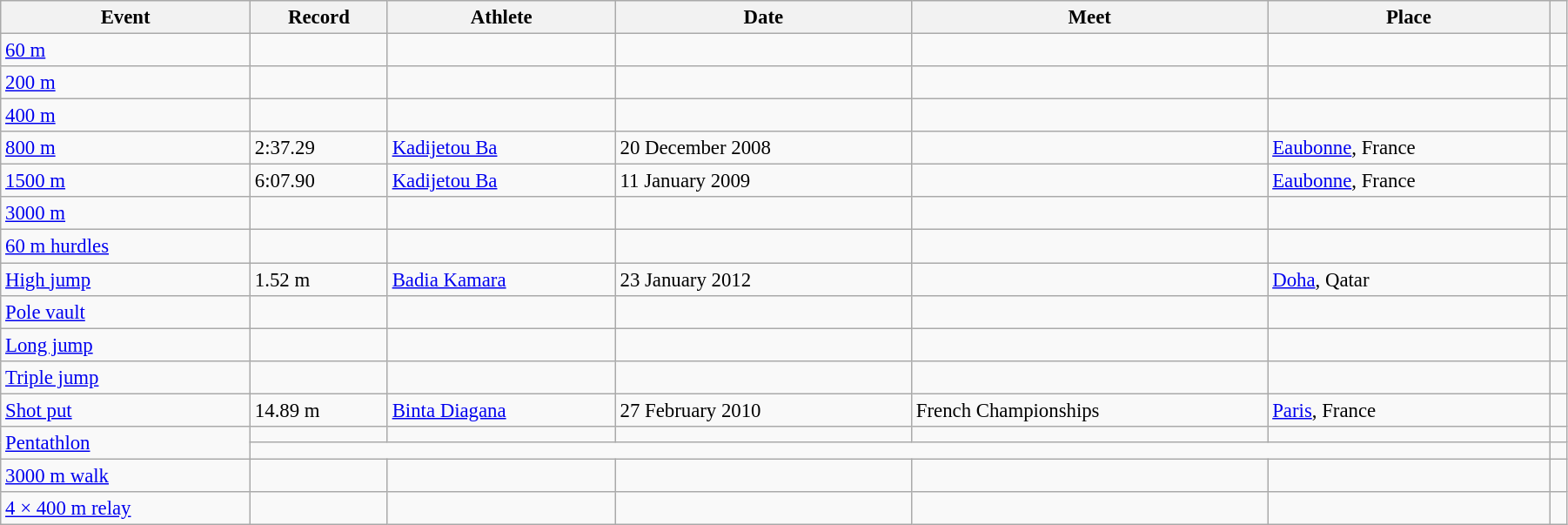<table class="wikitable" style="font-size:95%; width: 95%;">
<tr>
<th>Event</th>
<th>Record</th>
<th>Athlete</th>
<th>Date</th>
<th>Meet</th>
<th>Place</th>
<th></th>
</tr>
<tr>
<td><a href='#'>60 m</a></td>
<td></td>
<td></td>
<td></td>
<td></td>
<td></td>
<td></td>
</tr>
<tr>
<td><a href='#'>200 m</a></td>
<td></td>
<td></td>
<td></td>
<td></td>
<td></td>
<td></td>
</tr>
<tr>
<td><a href='#'>400 m</a></td>
<td></td>
<td></td>
<td></td>
<td></td>
<td></td>
<td></td>
</tr>
<tr>
<td><a href='#'>800 m</a></td>
<td>2:37.29</td>
<td><a href='#'>Kadijetou Ba</a></td>
<td>20 December 2008</td>
<td></td>
<td><a href='#'>Eaubonne</a>, France</td>
<td></td>
</tr>
<tr>
<td><a href='#'>1500 m</a></td>
<td>6:07.90</td>
<td><a href='#'>Kadijetou Ba</a></td>
<td>11 January 2009</td>
<td></td>
<td><a href='#'>Eaubonne</a>, France</td>
<td></td>
</tr>
<tr>
<td><a href='#'>3000 m</a></td>
<td></td>
<td></td>
<td></td>
<td></td>
<td></td>
<td></td>
</tr>
<tr>
<td><a href='#'>60 m hurdles</a></td>
<td></td>
<td></td>
<td></td>
<td></td>
<td></td>
<td></td>
</tr>
<tr>
<td><a href='#'>High jump</a></td>
<td>1.52 m</td>
<td><a href='#'>Badia Kamara</a></td>
<td>23 January 2012</td>
<td></td>
<td><a href='#'>Doha</a>, Qatar</td>
<td></td>
</tr>
<tr>
<td><a href='#'>Pole vault</a></td>
<td></td>
<td></td>
<td></td>
<td></td>
<td></td>
<td></td>
</tr>
<tr>
<td><a href='#'>Long jump</a></td>
<td></td>
<td></td>
<td></td>
<td></td>
<td></td>
<td></td>
</tr>
<tr>
<td><a href='#'>Triple jump</a></td>
<td></td>
<td></td>
<td></td>
<td></td>
<td></td>
<td></td>
</tr>
<tr>
<td><a href='#'>Shot put</a></td>
<td>14.89 m</td>
<td><a href='#'>Binta Diagana</a></td>
<td>27 February 2010</td>
<td>French Championships</td>
<td><a href='#'>Paris</a>, France</td>
<td></td>
</tr>
<tr>
<td rowspan=2><a href='#'>Pentathlon</a></td>
<td></td>
<td></td>
<td></td>
<td></td>
<td></td>
<td></td>
</tr>
<tr>
<td colspan=5></td>
<td></td>
</tr>
<tr>
<td><a href='#'>3000 m walk</a></td>
<td></td>
<td></td>
<td></td>
<td></td>
<td></td>
<td></td>
</tr>
<tr>
<td><a href='#'>4 × 400 m relay</a></td>
<td></td>
<td></td>
<td></td>
<td></td>
<td></td>
<td></td>
</tr>
</table>
